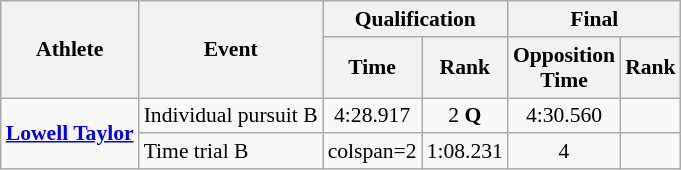<table class=wikitable style="font-size:90%">
<tr>
<th rowspan="2">Athlete</th>
<th rowspan="2">Event</th>
<th colspan="2">Qualification</th>
<th colspan="2">Final</th>
</tr>
<tr>
<th>Time</th>
<th>Rank</th>
<th>Opposition<br>Time</th>
<th>Rank</th>
</tr>
<tr align=center>
<td align=left rowspan=2><strong><a href='#'>Lowell Taylor</a></strong></td>
<td align=left>Individual pursuit B</td>
<td>4:28.917</td>
<td>2 <strong>Q</strong></td>
<td>4:30.560</td>
<td></td>
</tr>
<tr align=center>
<td align=left>Time trial B</td>
<td>colspan=2 </td>
<td>1:08.231</td>
<td>4</td>
</tr>
</table>
